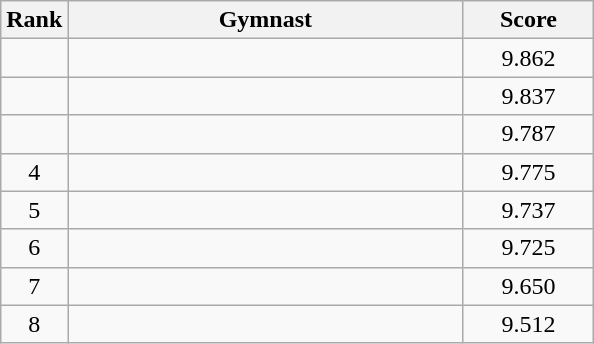<table class="wikitable" style="text-align:center">
<tr>
<th>Rank</th>
<th style="width:16em">Gymnast</th>
<th style="width:5em">Score</th>
</tr>
<tr>
<td></td>
<td align=left></td>
<td>9.862</td>
</tr>
<tr>
<td></td>
<td align=left></td>
<td>9.837</td>
</tr>
<tr>
<td></td>
<td align=left></td>
<td>9.787</td>
</tr>
<tr>
<td>4</td>
<td align=left></td>
<td>9.775</td>
</tr>
<tr>
<td>5</td>
<td align=left></td>
<td>9.737</td>
</tr>
<tr>
<td>6</td>
<td align=left></td>
<td>9.725</td>
</tr>
<tr>
<td>7</td>
<td align=left></td>
<td>9.650</td>
</tr>
<tr>
<td>8</td>
<td align=left></td>
<td>9.512</td>
</tr>
</table>
